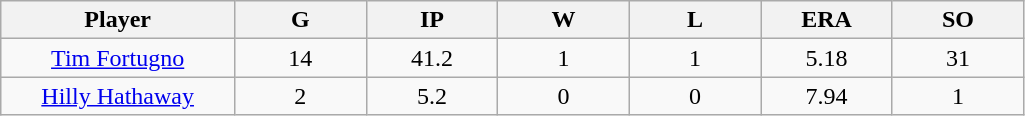<table class="wikitable sortable">
<tr>
<th bgcolor="#DDDDFF" width="16%">Player</th>
<th bgcolor="#DDDDFF" width="9%">G</th>
<th bgcolor="#DDDDFF" width="9%">IP</th>
<th bgcolor="#DDDDFF" width="9%">W</th>
<th bgcolor="#DDDDFF" width="9%">L</th>
<th bgcolor="#DDDDFF" width="9%">ERA</th>
<th bgcolor="#DDDDFF" width="9%">SO</th>
</tr>
<tr align=center>
<td><a href='#'>Tim Fortugno</a></td>
<td>14</td>
<td>41.2</td>
<td>1</td>
<td>1</td>
<td>5.18</td>
<td>31</td>
</tr>
<tr align=center>
<td><a href='#'>Hilly Hathaway</a></td>
<td>2</td>
<td>5.2</td>
<td>0</td>
<td>0</td>
<td>7.94</td>
<td>1</td>
</tr>
</table>
